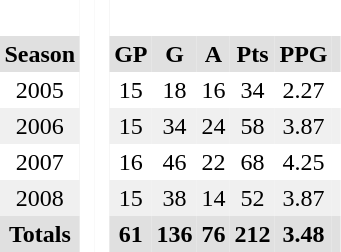<table BORDER="0" CELLPADDING="3" CELLSPACING="0">
<tr ALIGN="center" bgcolor="#e0e0e0">
<th colspan="1" bgcolor="#ffffff"> </th>
<th rowspan="99" bgcolor="#ffffff"> </th>
<th rowspan="99" bgcolor="#ffffff"> </th>
</tr>
<tr ALIGN="center" bgcolor="#e0e0e0">
<th>Season</th>
<th>GP</th>
<th>G</th>
<th>A</th>
<th>Pts</th>
<th>PPG</th>
<th></th>
</tr>
<tr ALIGN="center">
<td>2005</td>
<td>15</td>
<td>18</td>
<td>16</td>
<td>34</td>
<td>2.27</td>
<td></td>
</tr>
<tr ALIGN="center" bgcolor="#f0f0f0">
<td>2006</td>
<td>15</td>
<td>34</td>
<td>24</td>
<td>58</td>
<td>3.87</td>
<td></td>
</tr>
<tr ALIGN="center">
<td>2007</td>
<td>16</td>
<td>46</td>
<td>22</td>
<td>68</td>
<td>4.25</td>
<td></td>
</tr>
<tr ALIGN="center" bgcolor="#f0f0f0">
<td>2008</td>
<td>15</td>
<td>38</td>
<td>14</td>
<td>52</td>
<td>3.87</td>
<td></td>
</tr>
<tr ALIGN="center" bgcolor="#e0e0e0">
<th colspan="1.5">Totals</th>
<th>61</th>
<th>136</th>
<th>76</th>
<th>212</th>
<th>3.48</th>
<th></th>
</tr>
</table>
